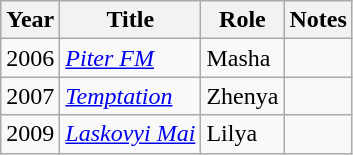<table class="wikitable sortable">
<tr>
<th>Year</th>
<th>Title</th>
<th>Role</th>
<th class="unsortable">Notes</th>
</tr>
<tr>
<td>2006</td>
<td><em><a href='#'>Piter FM</a></em></td>
<td>Masha</td>
<td></td>
</tr>
<tr>
<td>2007</td>
<td><em><a href='#'>Temptation</a></em></td>
<td>Zhenya</td>
<td></td>
</tr>
<tr>
<td>2009</td>
<td><em><a href='#'>Laskovyi Mai</a></em></td>
<td>Lilya</td>
<td></td>
</tr>
</table>
